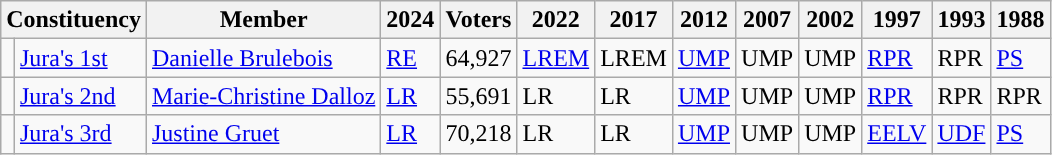<table class="wikitable sortable">
<tr>
<th colspan="2">Constituency</th>
<th>Member</th>
<th>2024</th>
<th>Voters</th>
<th>2022</th>
<th>2017</th>
<th>2012</th>
<th>2007</th>
<th>2002</th>
<th>1997</th>
<th>1993</th>
<th>1988</th>
</tr>
<tr>
<td style="background-color: "></td>
<td><a href='#'>Jura's 1st</a></td>
<td><a href='#'>Danielle Brulebois</a></td>
<td><a href='#'>RE</a></td>
<td>64,927</td>
<td><a href='#'>LREM</a></td>
<td>LREM</td>
<td><a href='#'>UMP</a></td>
<td>UMP</td>
<td>UMP</td>
<td><a href='#'>RPR</a></td>
<td>RPR</td>
<td><a href='#'>PS</a></td>
</tr>
<tr>
<td style="background-color: "></td>
<td><a href='#'>Jura's 2nd</a></td>
<td><a href='#'>Marie-Christine Dalloz</a></td>
<td><a href='#'>LR</a></td>
<td>55,691</td>
<td>LR</td>
<td>LR</td>
<td><a href='#'>UMP</a></td>
<td>UMP</td>
<td>UMP</td>
<td><a href='#'>RPR</a></td>
<td>RPR</td>
<td>RPR</td>
</tr>
<tr>
<td style="background-color: "></td>
<td><a href='#'>Jura's 3rd</a></td>
<td><a href='#'>Justine Gruet</a></td>
<td><a href='#'>LR</a></td>
<td>70,218</td>
<td>LR</td>
<td>LR</td>
<td><a href='#'>UMP</a></td>
<td>UMP</td>
<td>UMP</td>
<td><a href='#'>EELV</a></td>
<td><a href='#'>UDF</a></td>
<td><a href='#'>PS</a></td>
</tr>
</table>
